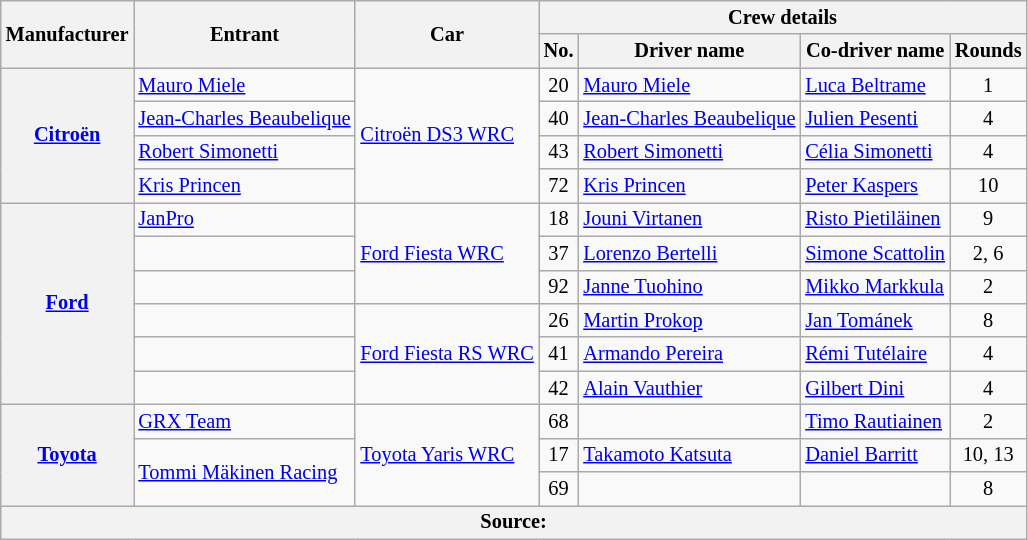<table class="wikitable" style="font-size: 85%;">
<tr>
<th rowspan="2">Manufacturer</th>
<th rowspan="2">Entrant</th>
<th rowspan="2">Car</th>
<th colspan="4">Crew details</th>
</tr>
<tr>
<th>No.</th>
<th>Driver name</th>
<th>Co-driver name</th>
<th>Rounds</th>
</tr>
<tr>
<th rowspan="4"><a href='#'>Citroën</a></th>
<td> <a href='#'>Mauro Miele</a></td>
<td rowspan="4"><a href='#'>Citroën DS3 WRC</a></td>
<td align="center" id="20">20</td>
<td> <a href='#'>Mauro Miele</a></td>
<td> <a href='#'>Luca Beltrame</a></td>
<td align="center">1</td>
</tr>
<tr>
<td nowrap> <a href='#'>Jean-Charles Beaubelique</a></td>
<td align="center" id="40">40</td>
<td nowrap> <a href='#'>Jean-Charles Beaubelique</a></td>
<td> <a href='#'>Julien Pesenti</a></td>
<td align="center">4</td>
</tr>
<tr>
<td> <a href='#'>Robert Simonetti</a></td>
<td align="center" id="43">43</td>
<td> <a href='#'>Robert Simonetti</a></td>
<td> <a href='#'>Célia Simonetti</a></td>
<td align="center">4</td>
</tr>
<tr>
<td> <a href='#'>Kris Princen</a></td>
<td align="center" id="72">72</td>
<td> <a href='#'>Kris Princen</a></td>
<td> <a href='#'>Peter Kaspers</a></td>
<td align="center">10</td>
</tr>
<tr>
<th rowspan="6"><a href='#'>Ford</a></th>
<td> <a href='#'>JanPro</a></td>
<td rowspan="3"><a href='#'>Ford Fiesta WRC</a></td>
<td align="center" id="18">18</td>
<td> <a href='#'>Jouni Virtanen</a></td>
<td nowrap> <a href='#'>Risto Pietiläinen</a></td>
<td align="center">9</td>
</tr>
<tr>
<td></td>
<td align="center" id="37">37</td>
<td> <a href='#'>Lorenzo Bertelli</a></td>
<td nowrap> <a href='#'>Simone Scattolin</a></td>
<td align="center">2, 6</td>
</tr>
<tr>
<td></td>
<td align="center" id="92">92</td>
<td> <a href='#'>Janne Tuohino</a></td>
<td> <a href='#'>Mikko Markkula</a></td>
<td align="center">2</td>
</tr>
<tr>
<td></td>
<td rowspan="3" nowrap><a href='#'>Ford Fiesta RS WRC</a></td>
<td align="center" id="26">26</td>
<td> <a href='#'>Martin Prokop</a></td>
<td> <a href='#'>Jan Tománek</a></td>
<td align="center">8</td>
</tr>
<tr>
<td></td>
<td align="center" id="41">41</td>
<td> <a href='#'>Armando Pereira</a></td>
<td> <a href='#'>Rémi Tutélaire</a></td>
<td align="center">4</td>
</tr>
<tr>
<td></td>
<td align="center" id="42">42</td>
<td> <a href='#'>Alain Vauthier</a></td>
<td> <a href='#'>Gilbert Dini</a></td>
<td align="center">4</td>
</tr>
<tr>
<th rowspan="3"><a href='#'>Toyota</a></th>
<td> <a href='#'>GRX Team</a></td>
<td rowspan="3"><a href='#'>Toyota Yaris WRC</a></td>
<td align="center" id="68">68</td>
<td></td>
<td> <a href='#'>Timo Rautiainen</a></td>
<td align="center">2</td>
</tr>
<tr>
<td rowspan="2"> <a href='#'>Tommi Mäkinen Racing</a></td>
<td align="center" id="17">17</td>
<td> <a href='#'>Takamoto Katsuta</a></td>
<td> <a href='#'>Daniel Barritt</a></td>
<td align="center">10, 13</td>
</tr>
<tr>
<td align="center" id="69">69</td>
<td></td>
<td></td>
<td align="center">8</td>
</tr>
<tr>
<th colspan="8">Source:</th>
</tr>
</table>
